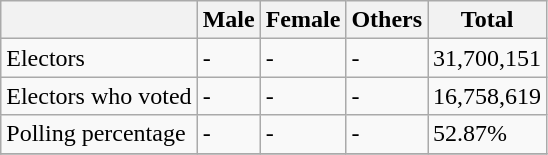<table class="wikitable sortable">
<tr>
<th></th>
<th>Male</th>
<th>Female</th>
<th>Others</th>
<th>Total</th>
</tr>
<tr>
<td>Electors</td>
<td>-</td>
<td>-</td>
<td>-</td>
<td>31,700,151</td>
</tr>
<tr>
<td>Electors who voted</td>
<td>-</td>
<td>-</td>
<td>-</td>
<td>16,758,619</td>
</tr>
<tr>
<td>Polling percentage</td>
<td>-</td>
<td>-</td>
<td>-</td>
<td>52.87%</td>
</tr>
<tr>
</tr>
</table>
